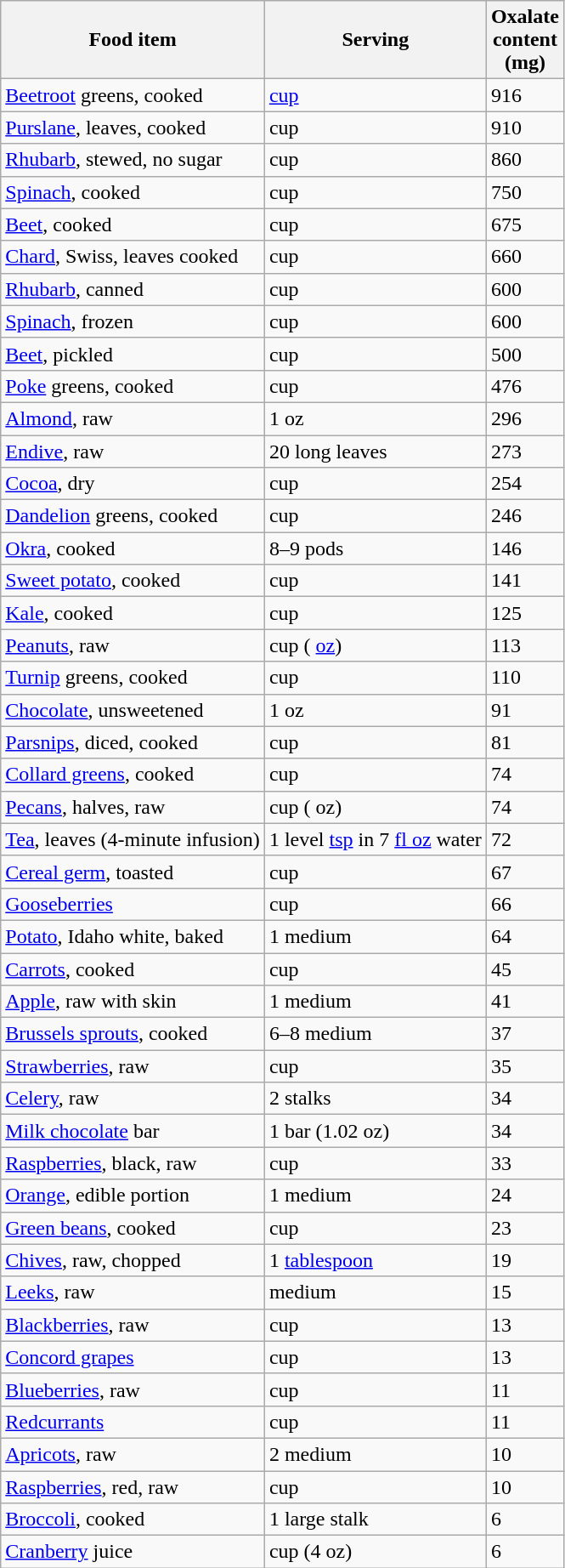<table class="wikitable sortable toccolours collapsible collapsed">
<tr>
<th>Food item</th>
<th>Serving<br></th>
<th>Oxalate<br>content<br>(mg)</th>
</tr>
<tr>
<td><a href='#'>Beetroot</a> greens, cooked</td>
<td> <a href='#'>cup</a></td>
<td>916</td>
</tr>
<tr>
<td><a href='#'>Purslane</a>, leaves, cooked</td>
<td> cup</td>
<td>910</td>
</tr>
<tr>
<td><a href='#'>Rhubarb</a>, stewed, no sugar</td>
<td> cup</td>
<td>860</td>
</tr>
<tr>
<td><a href='#'>Spinach</a>, cooked</td>
<td> cup</td>
<td>750</td>
</tr>
<tr>
<td><a href='#'>Beet</a>, cooked</td>
<td> cup</td>
<td>675</td>
</tr>
<tr>
<td><a href='#'>Chard</a>, Swiss, leaves cooked</td>
<td> cup</td>
<td>660</td>
</tr>
<tr>
<td><a href='#'>Rhubarb</a>, canned</td>
<td> cup</td>
<td>600</td>
</tr>
<tr>
<td><a href='#'>Spinach</a>, frozen</td>
<td> cup</td>
<td>600</td>
</tr>
<tr>
<td><a href='#'>Beet</a>, pickled</td>
<td> cup</td>
<td>500</td>
</tr>
<tr>
<td><a href='#'>Poke</a> greens, cooked</td>
<td> cup</td>
<td>476</td>
</tr>
<tr>
<td><a href='#'>Almond</a>, raw</td>
<td>1 oz</td>
<td>296</td>
</tr>
<tr>
<td><a href='#'>Endive</a>, raw</td>
<td>20 long leaves</td>
<td>273</td>
</tr>
<tr>
<td><a href='#'>Cocoa</a>, dry</td>
<td> cup</td>
<td>254</td>
</tr>
<tr>
<td><a href='#'>Dandelion</a> greens, cooked</td>
<td> cup</td>
<td>246</td>
</tr>
<tr>
<td><a href='#'>Okra</a>, cooked</td>
<td>8–9 pods</td>
<td>146</td>
</tr>
<tr>
<td><a href='#'>Sweet potato</a>, cooked</td>
<td> cup</td>
<td>141</td>
</tr>
<tr>
<td><a href='#'>Kale</a>, cooked</td>
<td> cup</td>
<td>125</td>
</tr>
<tr>
<td><a href='#'>Peanuts</a>, raw</td>
<td> cup ( <a href='#'>oz</a>)</td>
<td>113</td>
</tr>
<tr>
<td><a href='#'>Turnip</a> greens, cooked</td>
<td> cup</td>
<td>110</td>
</tr>
<tr>
<td><a href='#'>Chocolate</a>, unsweetened</td>
<td>1 oz</td>
<td>91</td>
</tr>
<tr>
<td><a href='#'>Parsnips</a>, diced, cooked</td>
<td> cup</td>
<td>81</td>
</tr>
<tr>
<td><a href='#'>Collard greens</a>, cooked</td>
<td> cup</td>
<td>74</td>
</tr>
<tr>
<td><a href='#'>Pecans</a>, halves, raw</td>
<td> cup ( oz)</td>
<td>74</td>
</tr>
<tr>
<td><a href='#'>Tea</a>, leaves (4-minute infusion)</td>
<td>1 level <a href='#'>tsp</a> in 7 <a href='#'>fl oz</a> water</td>
<td>72</td>
</tr>
<tr>
<td><a href='#'>Cereal germ</a>, toasted</td>
<td> cup</td>
<td>67</td>
</tr>
<tr>
<td><a href='#'>Gooseberries</a></td>
<td> cup</td>
<td>66</td>
</tr>
<tr>
<td><a href='#'>Potato</a>, Idaho white, baked</td>
<td>1 medium</td>
<td>64</td>
</tr>
<tr>
<td><a href='#'>Carrots</a>, cooked</td>
<td> cup</td>
<td>45</td>
</tr>
<tr>
<td><a href='#'>Apple</a>, raw with skin</td>
<td>1 medium</td>
<td>41</td>
</tr>
<tr>
<td><a href='#'>Brussels sprouts</a>, cooked</td>
<td>6–8 medium</td>
<td>37</td>
</tr>
<tr>
<td><a href='#'>Strawberries</a>, raw</td>
<td> cup</td>
<td>35</td>
</tr>
<tr>
<td><a href='#'>Celery</a>, raw</td>
<td>2 stalks</td>
<td>34</td>
</tr>
<tr>
<td><a href='#'>Milk chocolate</a> bar</td>
<td>1 bar (1.02 oz)<br></td>
<td>34</td>
</tr>
<tr>
<td><a href='#'>Raspberries</a>, black, raw</td>
<td> cup</td>
<td>33</td>
</tr>
<tr>
<td><a href='#'>Orange</a>, edible portion</td>
<td>1 medium</td>
<td>24</td>
</tr>
<tr>
<td><a href='#'>Green beans</a>, cooked</td>
<td> cup</td>
<td>23</td>
</tr>
<tr>
<td><a href='#'>Chives</a>, raw, chopped</td>
<td>1 <a href='#'>tablespoon</a></td>
<td>19</td>
</tr>
<tr>
<td><a href='#'>Leeks</a>, raw</td>
<td> medium</td>
<td>15</td>
</tr>
<tr>
<td><a href='#'>Blackberries</a>, raw</td>
<td> cup</td>
<td>13</td>
</tr>
<tr>
<td><a href='#'>Concord grapes</a></td>
<td> cup</td>
<td>13</td>
</tr>
<tr>
<td><a href='#'>Blueberries</a>, raw</td>
<td> cup</td>
<td>11</td>
</tr>
<tr>
<td><a href='#'>Redcurrants</a></td>
<td> cup</td>
<td>11</td>
</tr>
<tr>
<td><a href='#'>Apricots</a>, raw</td>
<td>2 medium</td>
<td>10</td>
</tr>
<tr>
<td><a href='#'>Raspberries</a>, red, raw</td>
<td> cup</td>
<td>10</td>
</tr>
<tr>
<td><a href='#'>Broccoli</a>, cooked</td>
<td>1 large stalk</td>
<td>6</td>
</tr>
<tr>
<td><a href='#'>Cranberry</a> juice</td>
<td> cup (4 oz)</td>
<td>6</td>
</tr>
</table>
